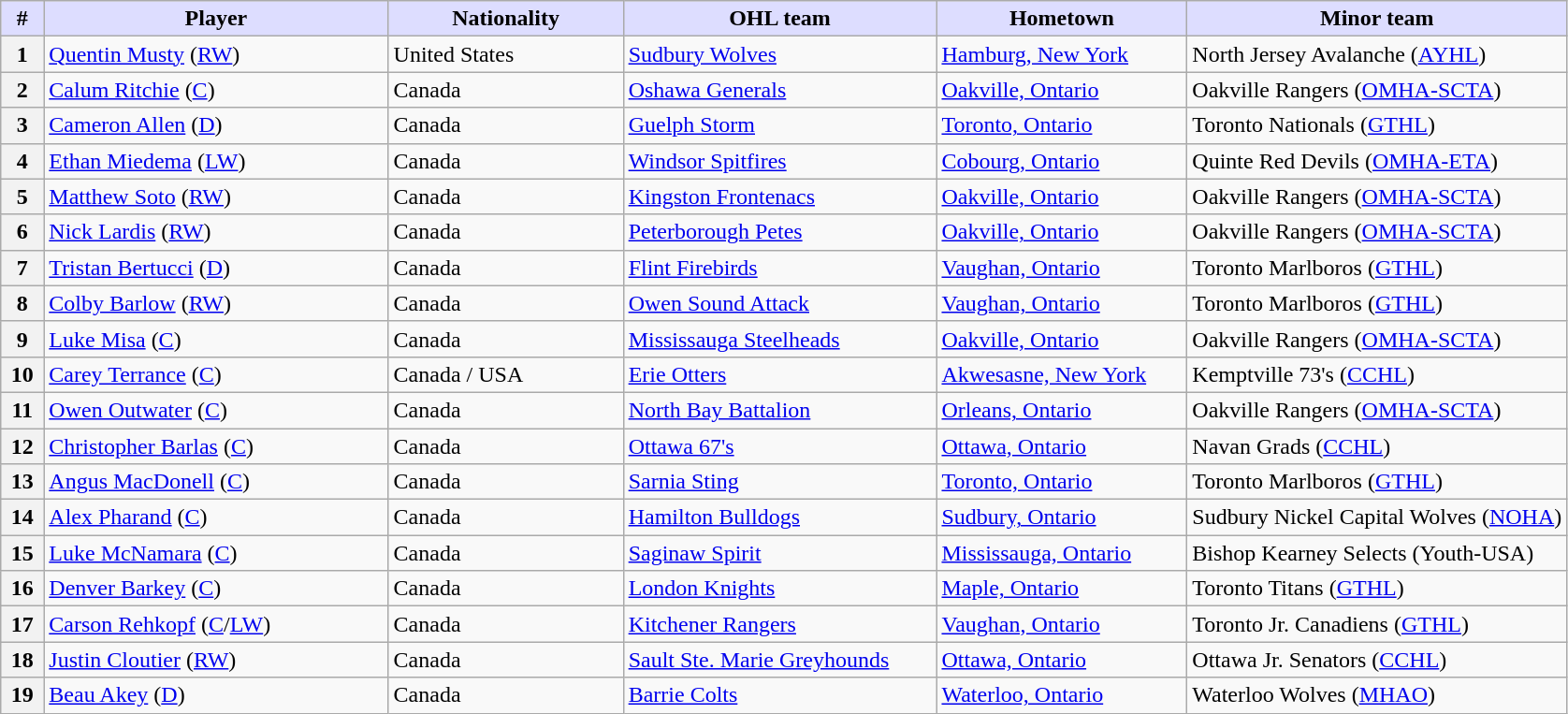<table class="wikitable">
<tr>
<th style="background:#ddf; width:2.75%;">#</th>
<th style="background:#ddf; width:22.0%;">Player</th>
<th style="background:#ddf; width:15.0%;">Nationality</th>
<th style="background:#ddf; width:20.0%;">OHL team</th>
<th style="background:#ddf; width:16.0%;">Hometown</th>
<th style="background:#ddf; width:100.0%;">Minor team</th>
</tr>
<tr>
<th>1</th>
<td><a href='#'>Quentin Musty</a> (<a href='#'>RW</a>)</td>
<td> United States</td>
<td><a href='#'>Sudbury Wolves</a></td>
<td><a href='#'>Hamburg, New York</a></td>
<td>North Jersey Avalanche (<a href='#'>AYHL</a>)</td>
</tr>
<tr>
<th>2</th>
<td><a href='#'>Calum Ritchie</a> (<a href='#'>C</a>)</td>
<td> Canada</td>
<td><a href='#'>Oshawa Generals</a></td>
<td><a href='#'>Oakville, Ontario</a></td>
<td>Oakville Rangers (<a href='#'>OMHA-SCTA</a>)</td>
</tr>
<tr>
<th>3</th>
<td><a href='#'>Cameron Allen</a> (<a href='#'>D</a>)</td>
<td> Canada</td>
<td><a href='#'>Guelph Storm</a></td>
<td><a href='#'>Toronto, Ontario</a></td>
<td>Toronto Nationals (<a href='#'>GTHL</a>)</td>
</tr>
<tr>
<th>4</th>
<td><a href='#'>Ethan Miedema</a> (<a href='#'>LW</a>)</td>
<td> Canada</td>
<td><a href='#'>Windsor Spitfires</a></td>
<td><a href='#'>Cobourg, Ontario</a></td>
<td>Quinte Red Devils (<a href='#'>OMHA-ETA</a>)</td>
</tr>
<tr>
<th>5</th>
<td><a href='#'>Matthew Soto</a> (<a href='#'>RW</a>)</td>
<td> Canada</td>
<td><a href='#'>Kingston Frontenacs</a></td>
<td><a href='#'>Oakville, Ontario</a></td>
<td>Oakville Rangers (<a href='#'>OMHA-SCTA</a>)</td>
</tr>
<tr>
<th>6</th>
<td><a href='#'>Nick Lardis</a> (<a href='#'>RW</a>)</td>
<td> Canada</td>
<td><a href='#'>Peterborough Petes</a></td>
<td><a href='#'>Oakville, Ontario</a></td>
<td>Oakville Rangers (<a href='#'>OMHA-SCTA</a>)</td>
</tr>
<tr>
<th>7</th>
<td><a href='#'>Tristan Bertucci</a> (<a href='#'>D</a>)</td>
<td> Canada</td>
<td><a href='#'>Flint Firebirds</a></td>
<td><a href='#'>Vaughan, Ontario</a></td>
<td>Toronto Marlboros (<a href='#'>GTHL</a>)</td>
</tr>
<tr>
<th>8</th>
<td><a href='#'>Colby Barlow</a> (<a href='#'>RW</a>)</td>
<td> Canada</td>
<td><a href='#'>Owen Sound Attack</a></td>
<td><a href='#'>Vaughan, Ontario</a></td>
<td>Toronto Marlboros (<a href='#'>GTHL</a>)</td>
</tr>
<tr>
<th>9</th>
<td><a href='#'>Luke Misa</a> (<a href='#'>C</a>)</td>
<td> Canada</td>
<td><a href='#'>Mississauga Steelheads</a></td>
<td><a href='#'>Oakville, Ontario</a></td>
<td>Oakville Rangers (<a href='#'>OMHA-SCTA</a>)</td>
</tr>
<tr>
<th>10</th>
<td><a href='#'>Carey Terrance</a> (<a href='#'>C</a>)</td>
<td> Canada /  USA</td>
<td><a href='#'>Erie Otters</a></td>
<td><a href='#'>Akwesasne, New York</a></td>
<td>Kemptville 73's (<a href='#'>CCHL</a>)</td>
</tr>
<tr>
<th>11</th>
<td><a href='#'>Owen Outwater</a> (<a href='#'>C</a>)</td>
<td> Canada</td>
<td><a href='#'>North Bay Battalion</a></td>
<td><a href='#'>Orleans, Ontario</a></td>
<td>Oakville Rangers (<a href='#'>OMHA-SCTA</a>)</td>
</tr>
<tr>
<th>12</th>
<td><a href='#'>Christopher Barlas</a> (<a href='#'>C</a>)</td>
<td> Canada</td>
<td><a href='#'>Ottawa 67's</a></td>
<td><a href='#'>Ottawa, Ontario</a></td>
<td>Navan Grads (<a href='#'>CCHL</a>)</td>
</tr>
<tr>
<th>13</th>
<td><a href='#'>Angus MacDonell</a> (<a href='#'>C</a>)</td>
<td> Canada</td>
<td><a href='#'>Sarnia Sting</a></td>
<td><a href='#'>Toronto, Ontario</a></td>
<td>Toronto Marlboros (<a href='#'>GTHL</a>)</td>
</tr>
<tr>
<th>14</th>
<td><a href='#'>Alex Pharand</a> (<a href='#'>C</a>)</td>
<td> Canada</td>
<td><a href='#'>Hamilton Bulldogs</a></td>
<td><a href='#'>Sudbury, Ontario</a></td>
<td>Sudbury Nickel Capital Wolves (<a href='#'>NOHA</a>)</td>
</tr>
<tr>
<th>15</th>
<td><a href='#'>Luke McNamara</a> (<a href='#'>C</a>)</td>
<td> Canada</td>
<td><a href='#'>Saginaw Spirit</a></td>
<td><a href='#'>Mississauga, Ontario</a></td>
<td>Bishop Kearney Selects (Youth-USA)</td>
</tr>
<tr>
<th>16</th>
<td><a href='#'>Denver Barkey</a> (<a href='#'>C</a>)</td>
<td> Canada</td>
<td><a href='#'>London Knights</a></td>
<td><a href='#'>Maple, Ontario</a></td>
<td>Toronto Titans (<a href='#'>GTHL</a>)</td>
</tr>
<tr>
<th>17</th>
<td><a href='#'>Carson Rehkopf</a> (<a href='#'>C</a>/<a href='#'>LW</a>)</td>
<td> Canada</td>
<td><a href='#'>Kitchener Rangers</a></td>
<td><a href='#'>Vaughan, Ontario</a></td>
<td>Toronto Jr. Canadiens (<a href='#'>GTHL</a>)</td>
</tr>
<tr>
<th>18</th>
<td><a href='#'>Justin Cloutier</a> (<a href='#'>RW</a>)</td>
<td> Canada</td>
<td><a href='#'>Sault Ste. Marie Greyhounds</a></td>
<td><a href='#'>Ottawa, Ontario</a></td>
<td>Ottawa Jr. Senators (<a href='#'>CCHL</a>)</td>
</tr>
<tr>
<th>19</th>
<td><a href='#'>Beau Akey</a> (<a href='#'>D</a>)</td>
<td> Canada</td>
<td><a href='#'>Barrie Colts</a></td>
<td><a href='#'>Waterloo, Ontario</a></td>
<td>Waterloo Wolves (<a href='#'>MHAO</a>)</td>
</tr>
</table>
